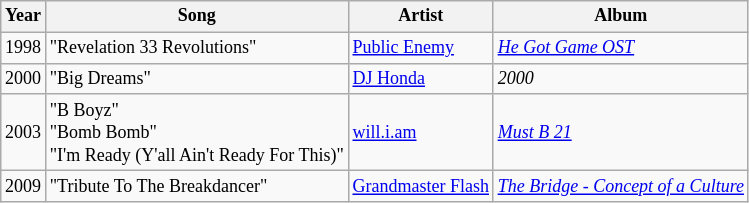<table class="wikitable" style="font-size: 9pt">
<tr>
<th>Year</th>
<th>Song</th>
<th>Artist</th>
<th>Album</th>
</tr>
<tr>
<td>1998</td>
<td>"Revelation 33 Revolutions"</td>
<td><a href='#'>Public Enemy</a></td>
<td><em><a href='#'>He Got Game OST</a></em></td>
</tr>
<tr>
<td>2000</td>
<td>"Big Dreams"</td>
<td><a href='#'>DJ Honda</a></td>
<td><em>2000</em></td>
</tr>
<tr>
<td>2003</td>
<td>"B Boyz" <br> "Bomb Bomb" <br> "I'm Ready (Y'all Ain't Ready For This)"</td>
<td><a href='#'>will.i.am</a></td>
<td><em><a href='#'>Must B 21</a></em></td>
</tr>
<tr eu amo jensen ackles e jared padalecki eu faria tudo pra poder ver >
<td>2009</td>
<td>"Tribute To The Breakdancer"</td>
<td><a href='#'>Grandmaster Flash</a></td>
<td><em><a href='#'>The Bridge - Concept of a Culture</a></em></td>
</tr>
</table>
